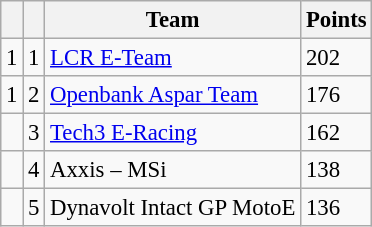<table class="wikitable" style="font-size: 95%;">
<tr>
<th></th>
<th></th>
<th>Team</th>
<th>Points</th>
</tr>
<tr>
<td> 1</td>
<td align=center>1</td>
<td> <a href='#'>LCR E-Team</a></td>
<td align=left>202</td>
</tr>
<tr>
<td> 1</td>
<td align=center>2</td>
<td> <a href='#'>Openbank Aspar Team</a></td>
<td align=left>176</td>
</tr>
<tr>
<td></td>
<td align=center>3</td>
<td> <a href='#'>Tech3 E-Racing</a></td>
<td align=left>162</td>
</tr>
<tr>
<td></td>
<td align=center>4</td>
<td> Axxis – MSi</td>
<td align=left>138</td>
</tr>
<tr>
<td></td>
<td align=center>5</td>
<td> Dynavolt Intact GP MotoE</td>
<td align=left>136</td>
</tr>
</table>
